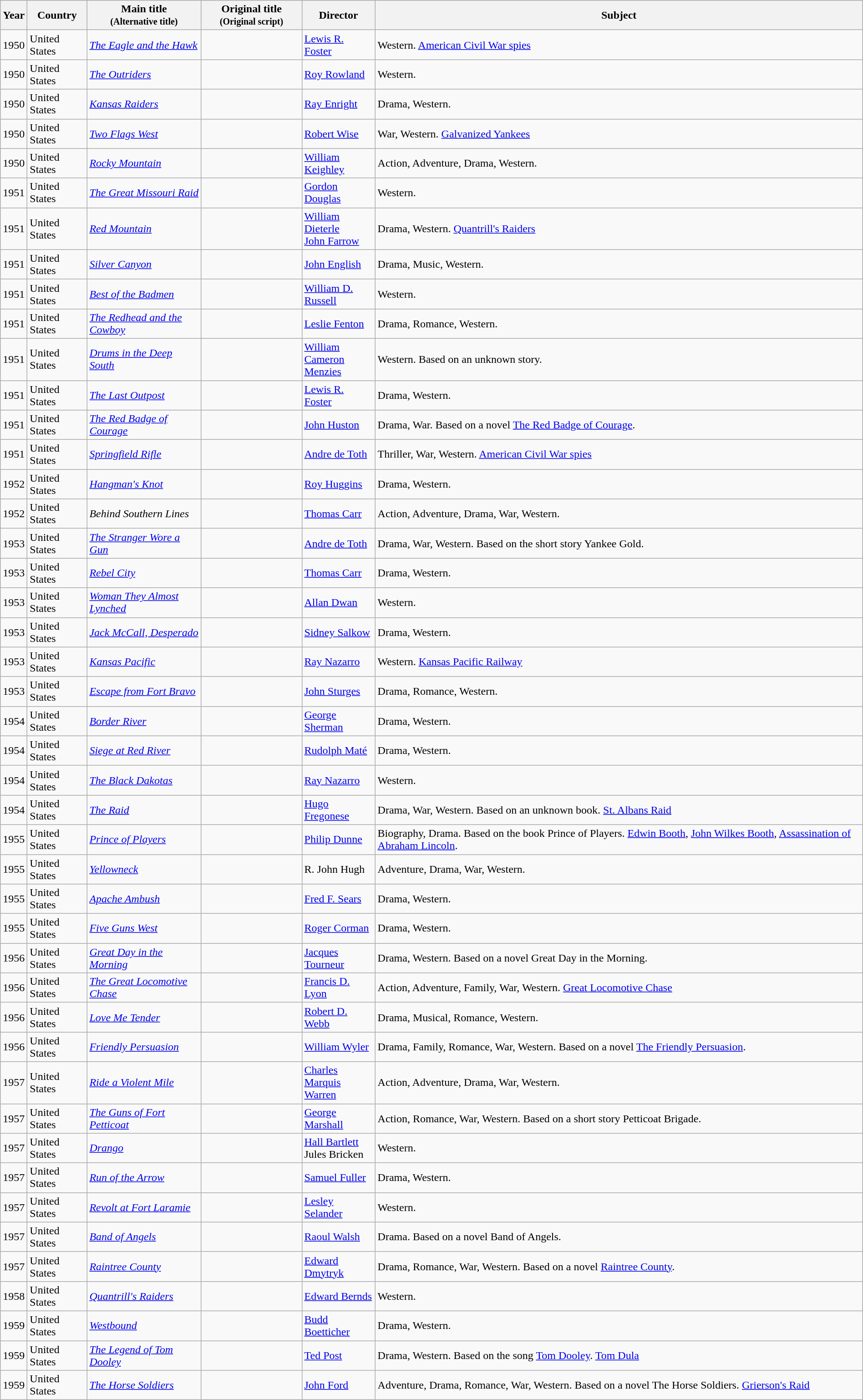<table class="wikitable sortable" style="width:100%;">
<tr>
<th>Year</th>
<th width= 80>Country</th>
<th class="unsortable" style="width:160px;">Main title<br><small>(Alternative title)</small></th>
<th class="unsortable" style="width:140px;">Original title<br><small>(Original script)</small></th>
<th width=100>Director</th>
<th class="unsortable">Subject</th>
</tr>
<tr>
<td>1950</td>
<td>United States</td>
<td><em><a href='#'>The Eagle and the Hawk</a></em></td>
<td></td>
<td><a href='#'>Lewis R. Foster</a></td>
<td>Western. <a href='#'>American Civil War spies</a></td>
</tr>
<tr>
<td>1950</td>
<td>United States</td>
<td><em><a href='#'>The Outriders</a></em></td>
<td></td>
<td><a href='#'>Roy Rowland</a></td>
<td>Western.</td>
</tr>
<tr>
<td>1950</td>
<td>United States</td>
<td><em><a href='#'>Kansas Raiders</a></em></td>
<td></td>
<td><a href='#'>Ray Enright</a></td>
<td>Drama, Western.</td>
</tr>
<tr>
<td>1950</td>
<td>United States</td>
<td><em><a href='#'>Two Flags West</a></em></td>
<td></td>
<td><a href='#'>Robert Wise</a></td>
<td>War, Western. <a href='#'>Galvanized Yankees</a></td>
</tr>
<tr>
<td>1950</td>
<td>United States</td>
<td><em><a href='#'>Rocky Mountain</a></em></td>
<td></td>
<td><a href='#'>William Keighley</a></td>
<td>Action, Adventure, Drama, Western.</td>
</tr>
<tr>
<td>1951</td>
<td>United States</td>
<td><em><a href='#'>The Great Missouri Raid</a></em></td>
<td></td>
<td><a href='#'>Gordon Douglas</a></td>
<td>Western.</td>
</tr>
<tr>
<td>1951</td>
<td>United States</td>
<td><em><a href='#'>Red Mountain</a></em></td>
<td></td>
<td><a href='#'>William Dieterle</a><br><a href='#'>John Farrow</a></td>
<td>Drama, Western. <a href='#'>Quantrill's Raiders</a></td>
</tr>
<tr>
<td>1951</td>
<td>United States</td>
<td><em><a href='#'>Silver Canyon</a></em></td>
<td></td>
<td><a href='#'>John English</a></td>
<td>Drama, Music, Western.</td>
</tr>
<tr>
<td>1951</td>
<td>United States</td>
<td><em><a href='#'>Best of the Badmen</a></em></td>
<td></td>
<td><a href='#'>William D. Russell</a></td>
<td>Western.</td>
</tr>
<tr>
<td>1951</td>
<td>United States</td>
<td><em><a href='#'>The Redhead and the Cowboy</a></em></td>
<td></td>
<td><a href='#'>Leslie Fenton</a></td>
<td>Drama, Romance, Western.</td>
</tr>
<tr>
<td>1951</td>
<td>United States</td>
<td><em><a href='#'>Drums in the Deep South</a></em></td>
<td></td>
<td><a href='#'>William Cameron Menzies</a></td>
<td>Western. Based on an unknown story.</td>
</tr>
<tr>
<td>1951</td>
<td>United States</td>
<td><em><a href='#'>The Last Outpost</a></em></td>
<td></td>
<td><a href='#'>Lewis R. Foster</a></td>
<td>Drama, Western.</td>
</tr>
<tr>
<td>1951</td>
<td>United States</td>
<td><em><a href='#'>The Red Badge of Courage</a></em></td>
<td></td>
<td><a href='#'>John Huston</a></td>
<td>Drama, War. Based on a novel <a href='#'>The Red Badge of Courage</a>.</td>
</tr>
<tr>
<td>1951</td>
<td>United States</td>
<td><em><a href='#'>Springfield Rifle</a></em></td>
<td></td>
<td><a href='#'>Andre de Toth</a></td>
<td>Thriller, War, Western. <a href='#'>American Civil War spies</a></td>
</tr>
<tr>
<td>1952</td>
<td>United States</td>
<td><em><a href='#'>Hangman's Knot</a></em></td>
<td></td>
<td><a href='#'>Roy Huggins</a></td>
<td>Drama, Western.</td>
</tr>
<tr>
<td>1952</td>
<td>United States</td>
<td><em>Behind Southern Lines</em></td>
<td></td>
<td><a href='#'>Thomas Carr</a></td>
<td>Action, Adventure, Drama, War, Western.</td>
</tr>
<tr>
<td>1953</td>
<td>United States</td>
<td><em><a href='#'>The Stranger Wore a Gun</a></em></td>
<td></td>
<td><a href='#'>Andre de Toth</a></td>
<td>Drama, War, Western. Based on the short story Yankee Gold.</td>
</tr>
<tr>
<td>1953</td>
<td>United States</td>
<td><em><a href='#'>Rebel City</a></em></td>
<td></td>
<td><a href='#'>Thomas Carr</a></td>
<td>Drama, Western.</td>
</tr>
<tr>
<td>1953</td>
<td>United States</td>
<td><em><a href='#'>Woman They Almost Lynched</a></em></td>
<td></td>
<td><a href='#'>Allan Dwan</a></td>
<td>Western.</td>
</tr>
<tr>
<td>1953</td>
<td>United States</td>
<td><em><a href='#'>Jack McCall, Desperado</a></em></td>
<td></td>
<td><a href='#'>Sidney Salkow</a></td>
<td>Drama, Western.</td>
</tr>
<tr>
<td>1953</td>
<td>United States</td>
<td><em><a href='#'>Kansas Pacific</a></em></td>
<td></td>
<td><a href='#'>Ray Nazarro</a></td>
<td>Western. <a href='#'>Kansas Pacific Railway</a></td>
</tr>
<tr>
<td>1953</td>
<td>United States</td>
<td><em><a href='#'>Escape from Fort Bravo</a></em></td>
<td></td>
<td><a href='#'>John Sturges</a></td>
<td>Drama, Romance, Western.</td>
</tr>
<tr>
<td>1954</td>
<td>United States</td>
<td><em><a href='#'>Border River</a></em></td>
<td></td>
<td><a href='#'>George Sherman</a></td>
<td>Drama, Western.</td>
</tr>
<tr>
<td>1954</td>
<td>United States</td>
<td><em><a href='#'>Siege at Red River</a></em></td>
<td></td>
<td><a href='#'>Rudolph Maté</a></td>
<td>Drama, Western.</td>
</tr>
<tr>
<td>1954</td>
<td>United States</td>
<td><em><a href='#'>The Black Dakotas</a></em></td>
<td></td>
<td><a href='#'>Ray Nazarro</a></td>
<td>Western.</td>
</tr>
<tr>
<td>1954</td>
<td>United States</td>
<td><em><a href='#'>The Raid</a></em></td>
<td></td>
<td><a href='#'>Hugo Fregonese</a></td>
<td>Drama, War, Western. Based on an unknown book. <a href='#'>St. Albans Raid</a></td>
</tr>
<tr>
<td>1955</td>
<td>United States</td>
<td><em><a href='#'>Prince of Players</a></em></td>
<td></td>
<td><a href='#'>Philip Dunne</a></td>
<td>Biography, Drama. Based on the book Prince of Players. <a href='#'>Edwin Booth</a>, <a href='#'>John Wilkes Booth</a>, <a href='#'>Assassination of Abraham Lincoln</a>.</td>
</tr>
<tr>
<td>1955</td>
<td>United States</td>
<td><em><a href='#'>Yellowneck</a></em></td>
<td></td>
<td>R. John Hugh</td>
<td>Adventure, Drama, War, Western.</td>
</tr>
<tr>
<td>1955</td>
<td>United States</td>
<td><em><a href='#'>Apache Ambush</a></em></td>
<td></td>
<td><a href='#'>Fred F. Sears</a></td>
<td>Drama, Western.</td>
</tr>
<tr>
<td>1955</td>
<td>United States</td>
<td><em><a href='#'>Five Guns West</a></em></td>
<td></td>
<td><a href='#'>Roger Corman</a></td>
<td>Drama, Western.</td>
</tr>
<tr>
<td>1956</td>
<td>United States</td>
<td><em><a href='#'>Great Day in the Morning</a></em></td>
<td></td>
<td><a href='#'>Jacques Tourneur</a></td>
<td>Drama, Western. Based on a novel Great Day in the Morning.</td>
</tr>
<tr>
<td>1956</td>
<td>United States</td>
<td><em><a href='#'>The Great Locomotive Chase</a></em></td>
<td></td>
<td><a href='#'>Francis D. Lyon</a></td>
<td>Action, Adventure, Family, War, Western. <a href='#'>Great Locomotive Chase</a></td>
</tr>
<tr>
<td>1956</td>
<td>United States</td>
<td><em><a href='#'>Love Me Tender</a></em></td>
<td></td>
<td><a href='#'>Robert D. Webb</a></td>
<td>Drama, Musical, Romance, Western.</td>
</tr>
<tr>
<td>1956</td>
<td>United States</td>
<td><em><a href='#'>Friendly Persuasion</a></em></td>
<td></td>
<td><a href='#'>William Wyler</a></td>
<td>Drama, Family, Romance, War, Western. Based on a novel <a href='#'>The Friendly Persuasion</a>.</td>
</tr>
<tr>
<td>1957</td>
<td>United States</td>
<td><em><a href='#'>Ride a Violent Mile</a></em></td>
<td></td>
<td><a href='#'>Charles Marquis Warren</a></td>
<td>Action, Adventure, Drama, War, Western.</td>
</tr>
<tr>
<td>1957</td>
<td>United States</td>
<td><em><a href='#'>The Guns of Fort Petticoat</a></em></td>
<td></td>
<td><a href='#'>George Marshall</a></td>
<td>Action, Romance, War, Western. Based on a short story Petticoat Brigade.</td>
</tr>
<tr>
<td>1957</td>
<td>United States</td>
<td><em><a href='#'>Drango</a></em></td>
<td></td>
<td><a href='#'>Hall Bartlett</a><br>Jules Bricken</td>
<td>Western.</td>
</tr>
<tr>
<td>1957</td>
<td>United States</td>
<td><em><a href='#'>Run of the Arrow</a></em></td>
<td></td>
<td><a href='#'>Samuel Fuller</a></td>
<td>Drama, Western.</td>
</tr>
<tr>
<td>1957</td>
<td>United States</td>
<td><em><a href='#'>Revolt at Fort Laramie</a></em></td>
<td></td>
<td><a href='#'>Lesley Selander</a></td>
<td>Western.</td>
</tr>
<tr>
<td>1957</td>
<td>United States</td>
<td><em><a href='#'>Band of Angels</a></em></td>
<td></td>
<td><a href='#'>Raoul Walsh</a></td>
<td>Drama. Based on a novel Band of Angels.</td>
</tr>
<tr>
<td>1957</td>
<td>United States</td>
<td><em><a href='#'>Raintree County</a></em></td>
<td></td>
<td><a href='#'>Edward Dmytryk</a></td>
<td>Drama, Romance, War, Western. Based on a novel <a href='#'>Raintree County</a>.</td>
</tr>
<tr>
<td>1958</td>
<td>United States</td>
<td><em><a href='#'>Quantrill's Raiders</a></em></td>
<td></td>
<td><a href='#'>Edward Bernds</a></td>
<td>Western.</td>
</tr>
<tr>
<td>1959</td>
<td>United States</td>
<td><em><a href='#'>Westbound</a></em></td>
<td></td>
<td><a href='#'>Budd Boetticher</a></td>
<td>Drama, Western.</td>
</tr>
<tr>
<td>1959</td>
<td>United States</td>
<td><em><a href='#'>The Legend of Tom Dooley</a></em></td>
<td></td>
<td><a href='#'>Ted Post</a></td>
<td>Drama, Western. Based on the song <a href='#'>Tom Dooley</a>. <a href='#'>Tom Dula</a></td>
</tr>
<tr>
<td>1959</td>
<td>United States</td>
<td><em><a href='#'>The Horse Soldiers</a></em></td>
<td></td>
<td><a href='#'>John Ford</a></td>
<td>Adventure, Drama, Romance, War, Western. Based on a novel The Horse Soldiers. <a href='#'>Grierson's Raid</a></td>
</tr>
</table>
